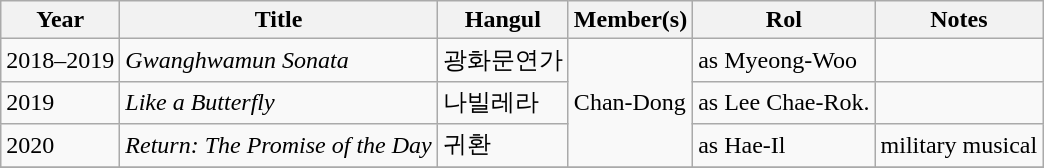<table class="wikitable">
<tr>
<th>Year</th>
<th>Title</th>
<th>Hangul</th>
<th>Member(s)</th>
<th>Rol</th>
<th>Notes</th>
</tr>
<tr>
<td>2018–2019</td>
<td><em>Gwanghwamun Sonata</em></td>
<td>광화문연가</td>
<td rowspan="3">Chan-Dong</td>
<td>as Myeong-Woo</td>
<td></td>
</tr>
<tr>
<td>2019</td>
<td><em>Like a Butterfly</em></td>
<td>나빌레라</td>
<td>as Lee Chae-Rok.</td>
<td></td>
</tr>
<tr>
<td>2020</td>
<td><em>Return: The Promise of the Day</em></td>
<td>귀환</td>
<td>as Hae-Il</td>
<td>military musical</td>
</tr>
<tr>
</tr>
</table>
